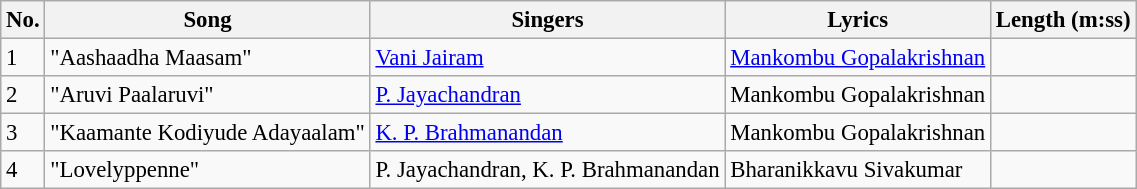<table class="wikitable" style="font-size:95%;">
<tr>
<th>No.</th>
<th>Song</th>
<th>Singers</th>
<th>Lyrics</th>
<th>Length (m:ss)</th>
</tr>
<tr>
<td>1</td>
<td>"Aashaadha Maasam"</td>
<td><a href='#'>Vani Jairam</a></td>
<td><a href='#'>Mankombu Gopalakrishnan</a></td>
<td></td>
</tr>
<tr>
<td>2</td>
<td>"Aruvi Paalaruvi"</td>
<td><a href='#'>P. Jayachandran</a></td>
<td>Mankombu Gopalakrishnan</td>
<td></td>
</tr>
<tr>
<td>3</td>
<td>"Kaamante Kodiyude Adayaalam"</td>
<td><a href='#'>K. P. Brahmanandan</a></td>
<td>Mankombu Gopalakrishnan</td>
<td></td>
</tr>
<tr>
<td>4</td>
<td>"Lovelyppenne"</td>
<td>P. Jayachandran, K. P. Brahmanandan</td>
<td>Bharanikkavu Sivakumar</td>
<td></td>
</tr>
</table>
